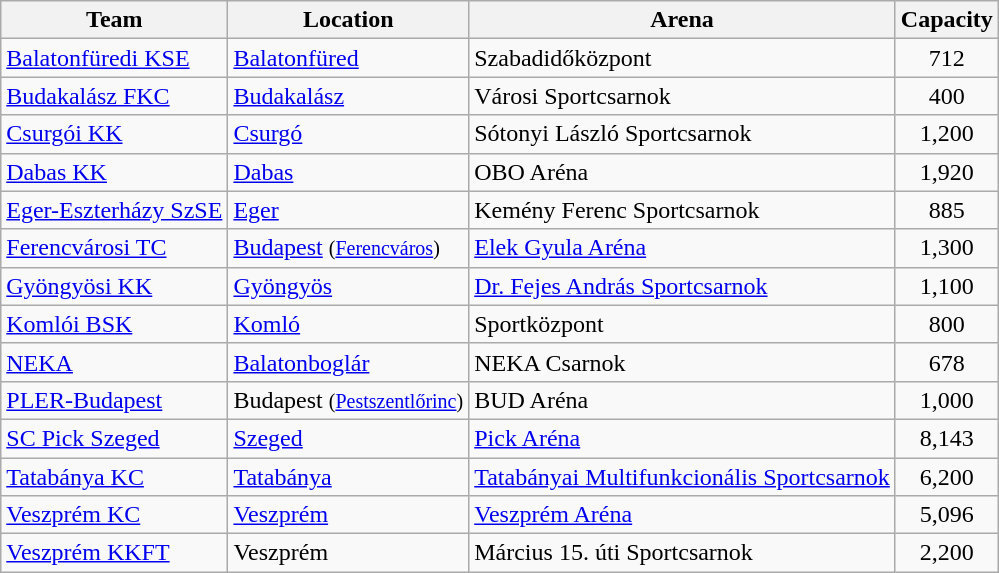<table class="wikitable sortable" style="text-align: left;">
<tr>
<th>Team</th>
<th>Location</th>
<th>Arena</th>
<th>Capacity</th>
</tr>
<tr>
<td><a href='#'>Balatonfüredi KSE</a></td>
<td><a href='#'>Balatonfüred</a></td>
<td>Szabadidőközpont</td>
<td align="center">712</td>
</tr>
<tr>
<td><a href='#'>Budakalász FKC</a></td>
<td><a href='#'>Budakalász</a></td>
<td>Városi Sportcsarnok</td>
<td align="center">400</td>
</tr>
<tr>
<td><a href='#'>Csurgói KK</a></td>
<td><a href='#'>Csurgó</a></td>
<td>Sótonyi László Sportcsarnok</td>
<td align="center">1,200</td>
</tr>
<tr>
<td><a href='#'>Dabas KK</a></td>
<td><a href='#'>Dabas</a></td>
<td>OBO Aréna</td>
<td align="center">1,920</td>
</tr>
<tr>
<td><a href='#'>Eger-Eszterházy SzSE</a></td>
<td><a href='#'>Eger</a></td>
<td>Kemény Ferenc Sportcsarnok</td>
<td align="center">885</td>
</tr>
<tr>
<td><a href='#'>Ferencvárosi TC</a></td>
<td><a href='#'>Budapest</a> <small>(<a href='#'>Ferencváros</a>)</small></td>
<td><a href='#'>Elek Gyula Aréna</a></td>
<td align="center">1,300</td>
</tr>
<tr>
<td><a href='#'>Gyöngyösi KK</a></td>
<td><a href='#'>Gyöngyös</a></td>
<td><a href='#'>Dr. Fejes András Sportcsarnok</a></td>
<td align="center">1,100</td>
</tr>
<tr>
<td><a href='#'>Komlói BSK</a></td>
<td><a href='#'>Komló</a></td>
<td>Sportközpont</td>
<td align="center">800</td>
</tr>
<tr>
<td><a href='#'>NEKA</a></td>
<td><a href='#'>Balatonboglár</a></td>
<td>NEKA Csarnok</td>
<td align="center">678</td>
</tr>
<tr>
<td><a href='#'>PLER-Budapest</a></td>
<td>Budapest <small>(<a href='#'>Pestszentlőrinc</a>)</small></td>
<td>BUD Aréna</td>
<td align="center">1,000</td>
</tr>
<tr>
<td><a href='#'>SC Pick Szeged</a></td>
<td><a href='#'>Szeged</a></td>
<td><a href='#'>Pick Aréna</a></td>
<td align="center">8,143</td>
</tr>
<tr>
<td><a href='#'>Tatabánya KC</a></td>
<td><a href='#'>Tatabánya</a></td>
<td><a href='#'>Tatabányai Multifunkcionális Sportcsarnok</a></td>
<td align="center">6,200</td>
</tr>
<tr>
<td><a href='#'>Veszprém KC</a></td>
<td><a href='#'>Veszprém</a></td>
<td><a href='#'>Veszprém Aréna</a></td>
<td align="center">5,096</td>
</tr>
<tr>
<td><a href='#'>Veszprém KKFT</a></td>
<td>Veszprém</td>
<td>Március 15. úti Sportcsarnok</td>
<td align="center">2,200</td>
</tr>
</table>
